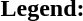<table class="toccolours" style="font-size:100%; white-space:nowrap;">
<tr>
<td><strong>Legend:</strong></td>
<td>      </td>
</tr>
<tr>
<td></td>
</tr>
<tr>
<td></td>
</tr>
</table>
